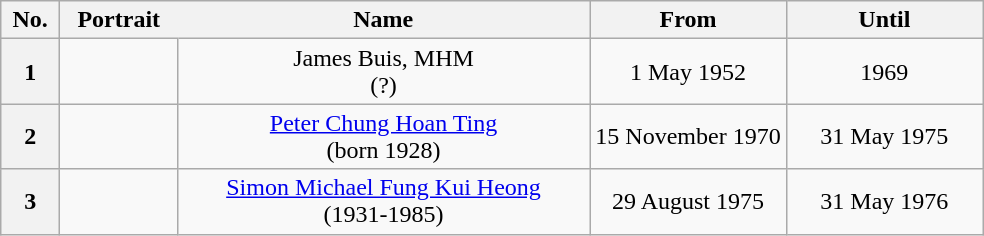<table class="wikitable" style="text-align:center;">
<tr>
<th scope="col">No.</th>
<th scope="col" style="border-right:none;">Portrait</th>
<th scope="col" style="border-left:none;">Name</th>
<th scope="col" style="width:20%;">From</th>
<th scope="col" style="width:20%;">Until</th>
</tr>
<tr>
<th scope="row">1</th>
<td></td>
<td>James Buis, MHM <br> (?)</td>
<td>1 May 1952</td>
<td>1969</td>
</tr>
<tr>
<th>2</th>
<td></td>
<td><a href='#'>Peter Chung Hoan Ting</a> <br> (born 1928)</td>
<td>15 November 1970</td>
<td>31 May 1975</td>
</tr>
<tr>
<th>3</th>
<td></td>
<td><a href='#'>Simon Michael Fung Kui Heong</a> <br> (1931-1985)</td>
<td>29 August 1975</td>
<td>31 May 1976</td>
</tr>
</table>
